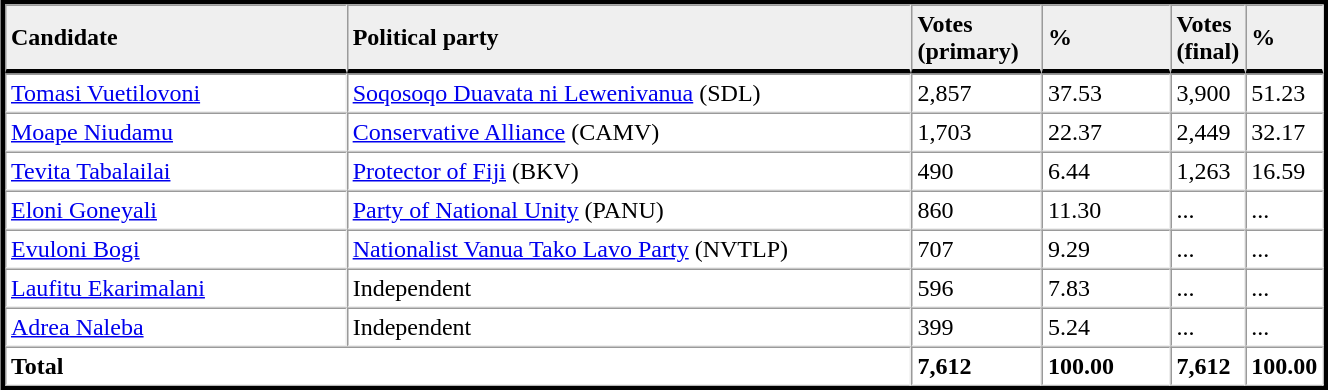<table table width="70%" border="1" align="center" cellpadding=3 cellspacing=0 style="margin:5px; border:3px solid;">
<tr>
<td td width="27%" style="border-bottom:3px solid; background:#efefef;"><strong>Candidate</strong></td>
<td td width="45%" style="border-bottom:3px solid; background:#efefef;"><strong>Political party</strong></td>
<td td width="10%" style="border-bottom:3px solid; background:#efefef;"><strong>Votes<br>(primary)</strong></td>
<td td width="10%" style="border-bottom:3px solid; background:#efefef;"><strong>%</strong></td>
<td td width="4%" style="border-bottom:3px solid; background:#efefef;"><strong>Votes<br>(final)</strong></td>
<td td width="4%" style="border-bottom:3px solid; background:#efefef;"><strong>%</strong></td>
</tr>
<tr>
<td><a href='#'>Tomasi Vuetilovoni</a></td>
<td><a href='#'>Soqosoqo Duavata ni Lewenivanua</a> (SDL)</td>
<td>2,857</td>
<td>37.53</td>
<td>3,900</td>
<td>51.23</td>
</tr>
<tr>
<td><a href='#'>Moape Niudamu</a></td>
<td><a href='#'>Conservative Alliance</a> (CAMV)</td>
<td>1,703</td>
<td>22.37</td>
<td>2,449</td>
<td>32.17</td>
</tr>
<tr>
<td><a href='#'>Tevita Tabalailai</a></td>
<td><a href='#'>Protector of Fiji</a> (BKV)</td>
<td>490</td>
<td>6.44</td>
<td>1,263</td>
<td>16.59</td>
</tr>
<tr>
<td><a href='#'>Eloni Goneyali</a></td>
<td><a href='#'>Party of National Unity</a> (PANU)</td>
<td>860</td>
<td>11.30</td>
<td>...</td>
<td>...</td>
</tr>
<tr>
<td><a href='#'>Evuloni Bogi</a></td>
<td><a href='#'>Nationalist Vanua Tako Lavo Party</a> (NVTLP)</td>
<td>707</td>
<td>9.29</td>
<td>...</td>
<td>...</td>
</tr>
<tr>
<td><a href='#'>Laufitu Ekarimalani</a></td>
<td>Independent</td>
<td>596</td>
<td>7.83</td>
<td>...</td>
<td>...</td>
</tr>
<tr>
<td><a href='#'>Adrea Naleba</a></td>
<td>Independent</td>
<td>399</td>
<td>5.24</td>
<td>...</td>
<td>...</td>
</tr>
<tr>
<td colspan=2><strong>Total</strong></td>
<td><strong>7,612</strong></td>
<td><strong>100.00</strong></td>
<td><strong>7,612</strong></td>
<td><strong>100.00</strong></td>
</tr>
<tr>
</tr>
</table>
